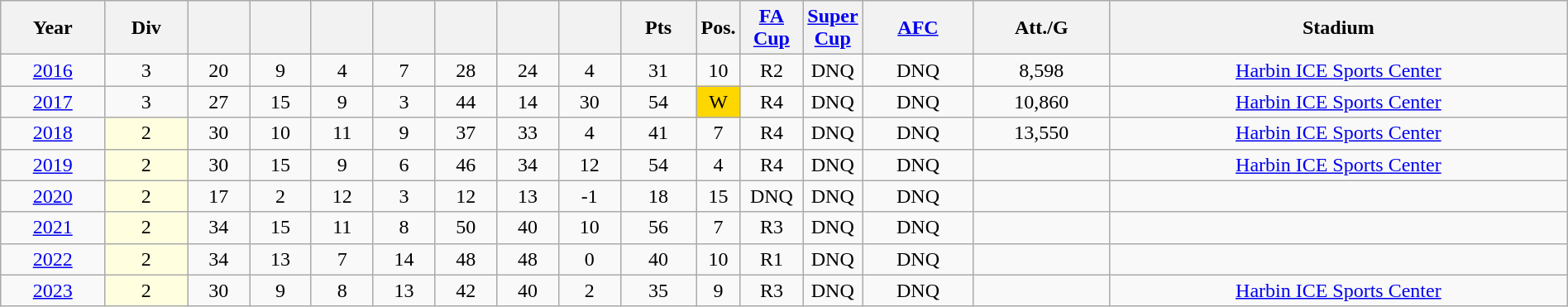<table class="wikitable sortable" width=100% style=text-align:Center>
<tr>
<th>Year</th>
<th>Div</th>
<th></th>
<th></th>
<th></th>
<th></th>
<th></th>
<th></th>
<th></th>
<th>Pts</th>
<th width=2%>Pos.</th>
<th width=4%><a href='#'>FA Cup</a></th>
<th width=2%><a href='#'>Super Cup</a></th>
<th><a href='#'>AFC</a></th>
<th>Att./G</th>
<th>Stadium</th>
</tr>
<tr>
<td><a href='#'>2016</a></td>
<td>3</td>
<td>20</td>
<td>9</td>
<td>4</td>
<td>7</td>
<td>28</td>
<td>24</td>
<td>4</td>
<td>31</td>
<td>10</td>
<td>R2</td>
<td>DNQ</td>
<td>DNQ</td>
<td>8,598</td>
<td><a href='#'>Harbin ICE Sports Center</a></td>
</tr>
<tr>
<td><a href='#'>2017</a></td>
<td>3</td>
<td>27</td>
<td>15</td>
<td>9</td>
<td>3</td>
<td>44</td>
<td>14</td>
<td>30</td>
<td>54</td>
<td bgcolor=#FFD700>W</td>
<td>R4</td>
<td>DNQ</td>
<td>DNQ</td>
<td>10,860</td>
<td><a href='#'>Harbin ICE Sports Center</a></td>
</tr>
<tr>
<td><a href='#'>2018</a></td>
<td bgcolor=#FFFFE0>2</td>
<td>30</td>
<td>10</td>
<td>11</td>
<td>9</td>
<td>37</td>
<td>33</td>
<td>4</td>
<td>41</td>
<td>7</td>
<td>R4</td>
<td>DNQ</td>
<td>DNQ</td>
<td>13,550</td>
<td><a href='#'>Harbin ICE Sports Center</a></td>
</tr>
<tr>
<td><a href='#'>2019</a></td>
<td bgcolor=#FFFFE0>2</td>
<td>30</td>
<td>15</td>
<td>9</td>
<td>6</td>
<td>46</td>
<td>34</td>
<td>12</td>
<td>54</td>
<td>4</td>
<td>R4</td>
<td>DNQ</td>
<td>DNQ</td>
<td></td>
<td><a href='#'>Harbin ICE Sports Center</a></td>
</tr>
<tr>
<td><a href='#'>2020</a></td>
<td bgcolor=#FFFFE0>2</td>
<td>17</td>
<td>2</td>
<td>12</td>
<td>3</td>
<td>12</td>
<td>13</td>
<td>-1</td>
<td>18</td>
<td>15</td>
<td>DNQ</td>
<td>DNQ</td>
<td>DNQ</td>
<td></td>
<td></td>
</tr>
<tr>
<td><a href='#'>2021</a></td>
<td bgcolor=#FFFFE0>2</td>
<td>34</td>
<td>15</td>
<td>11</td>
<td>8</td>
<td>50</td>
<td>40</td>
<td>10</td>
<td>56</td>
<td>7</td>
<td>R3</td>
<td>DNQ</td>
<td>DNQ</td>
<td></td>
<td></td>
</tr>
<tr>
<td><a href='#'>2022</a></td>
<td bgcolor=#FFFFE0>2</td>
<td>34</td>
<td>13</td>
<td>7</td>
<td>14</td>
<td>48</td>
<td>48</td>
<td>0</td>
<td>40</td>
<td>10</td>
<td>R1</td>
<td>DNQ</td>
<td>DNQ</td>
<td></td>
<td></td>
</tr>
<tr>
<td><a href='#'>2023</a></td>
<td bgcolor=#FFFFE0>2</td>
<td>30</td>
<td>9</td>
<td>8</td>
<td>13</td>
<td>42</td>
<td>40</td>
<td>2</td>
<td>35</td>
<td>9</td>
<td>R3</td>
<td>DNQ</td>
<td>DNQ</td>
<td></td>
<td><a href='#'>Harbin ICE Sports Center</a></td>
</tr>
</table>
